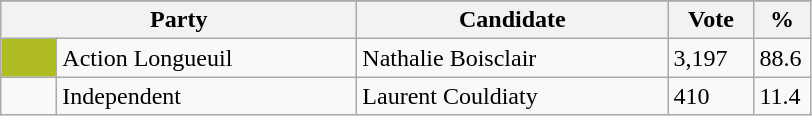<table class="wikitable">
<tr>
</tr>
<tr>
<th bgcolor="#DDDDFF" width="230px" colspan="2">Party</th>
<th bgcolor="#DDDDFF" width="200px">Candidate</th>
<th bgcolor="#DDDDFF" width="50px">Vote</th>
<th bgcolor="#DDDDFF" width="30px">%</th>
</tr>
<tr>
<td bgcolor=#AFBD22 width="30px"> </td>
<td>Action Longueuil</td>
<td>Nathalie Boisclair</td>
<td>3,197</td>
<td>88.6</td>
</tr>
<tr>
<td> </td>
<td>Independent</td>
<td>Laurent Couldiaty</td>
<td>410</td>
<td>11.4</td>
</tr>
</table>
